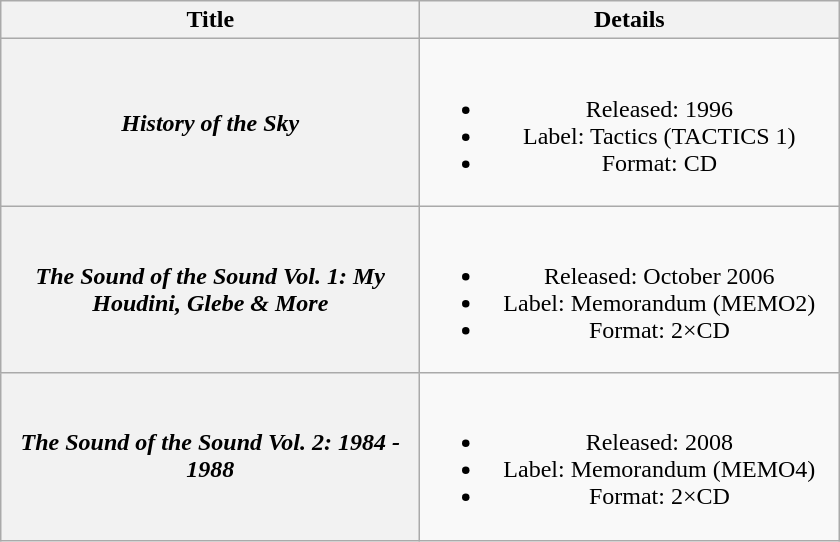<table class="wikitable plainrowheaders" style="text-align:center;" border="1">
<tr>
<th scope="col" style="width:17em;">Title</th>
<th scope="col" style="width:17em;">Details</th>
</tr>
<tr>
<th scope="row"><em>History of the Sky</em></th>
<td><br><ul><li>Released: 1996</li><li>Label: Tactics (TACTICS 1)</li><li>Format: CD</li></ul></td>
</tr>
<tr>
<th scope="row"><em>The Sound of the Sound Vol. 1: My Houdini, Glebe & More</em></th>
<td><br><ul><li>Released: October 2006</li><li>Label: Memorandum (MEMO2)</li><li>Format: 2×CD</li></ul></td>
</tr>
<tr>
<th scope="row"><em>The Sound of the Sound Vol. 2: 1984 - 1988</em></th>
<td><br><ul><li>Released: 2008</li><li>Label: Memorandum (MEMO4)</li><li>Format: 2×CD</li></ul></td>
</tr>
</table>
